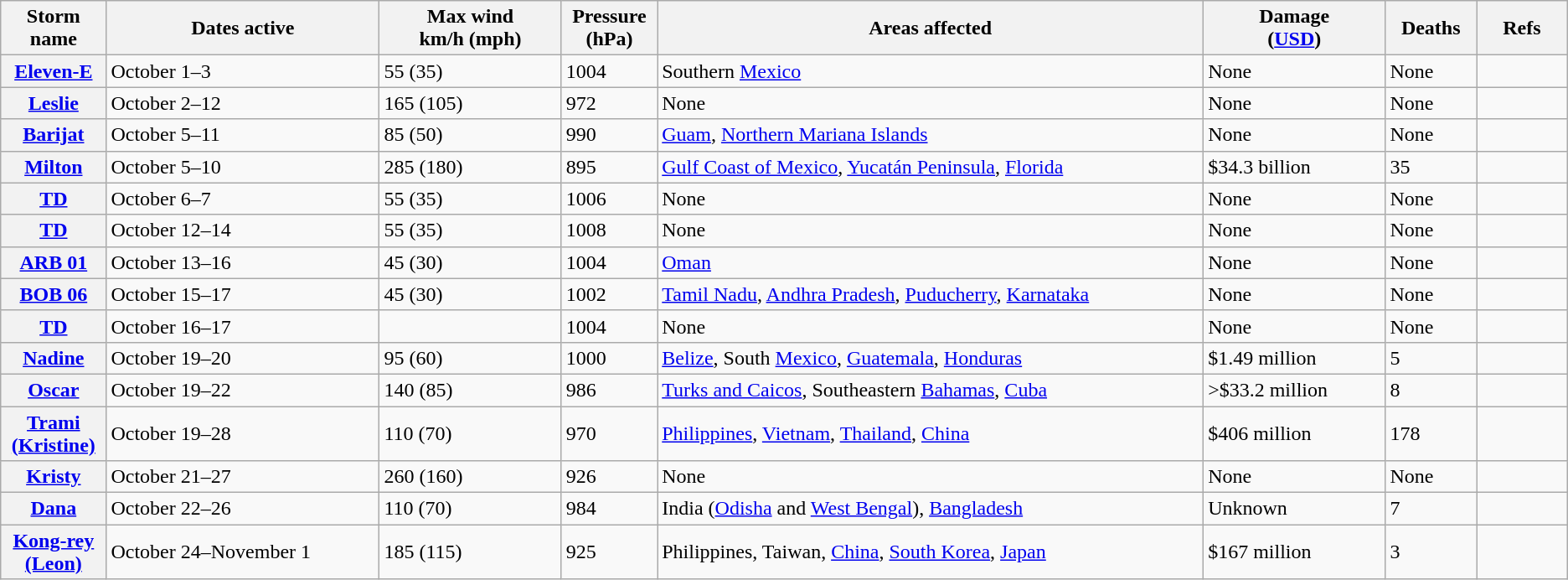<table class="wikitable sortable">
<tr>
<th width="5%">Storm name</th>
<th width="15%">Dates active</th>
<th width="10%">Max wind<br>km/h (mph)</th>
<th width="5%">Pressure<br>(hPa)</th>
<th width="30%">Areas affected</th>
<th width="10%">Damage<br>(<a href='#'>USD</a>)</th>
<th width="5%">Deaths</th>
<th width="5%">Refs</th>
</tr>
<tr>
<th><a href='#'>Eleven-E</a></th>
<td>October 1–3</td>
<td>55 (35)</td>
<td>1004</td>
<td>Southern <a href='#'>Mexico</a></td>
<td>None</td>
<td>None</td>
<td></td>
</tr>
<tr>
<th><a href='#'>Leslie</a></th>
<td>October 2–12</td>
<td>165 (105)</td>
<td>972</td>
<td>None</td>
<td>None</td>
<td>None</td>
<td></td>
</tr>
<tr>
<th><a href='#'>Barijat</a></th>
<td>October 5–11</td>
<td>85 (50)</td>
<td>990</td>
<td><a href='#'>Guam</a>, <a href='#'>Northern Mariana Islands</a></td>
<td>None</td>
<td>None</td>
<td></td>
</tr>
<tr>
<th><a href='#'>Milton</a></th>
<td>October 5–10</td>
<td>285 (180)</td>
<td>895</td>
<td><a href='#'>Gulf Coast of Mexico</a>, <a href='#'>Yucatán Peninsula</a>, <a href='#'>Florida</a></td>
<td>$34.3 billion</td>
<td>35</td>
<td></td>
</tr>
<tr>
<th><a href='#'>TD</a></th>
<td>October 6–7</td>
<td>55 (35)</td>
<td>1006</td>
<td>None</td>
<td>None</td>
<td>None</td>
<td></td>
</tr>
<tr>
<th><a href='#'>TD</a></th>
<td>October 12–14</td>
<td>55 (35)</td>
<td>1008</td>
<td>None</td>
<td>None</td>
<td>None</td>
<td></td>
</tr>
<tr>
<th><a href='#'>ARB 01</a></th>
<td>October 13–16</td>
<td>45 (30)</td>
<td>1004</td>
<td><a href='#'>Oman</a></td>
<td>None</td>
<td>None</td>
<td></td>
</tr>
<tr>
<th><a href='#'>BOB 06</a></th>
<td>October 15–17</td>
<td>45 (30)</td>
<td>1002</td>
<td><a href='#'>Tamil Nadu</a>, <a href='#'>Andhra Pradesh</a>, <a href='#'>Puducherry</a>, <a href='#'>Karnataka</a></td>
<td>None</td>
<td>None</td>
<td></td>
</tr>
<tr>
<th><a href='#'>TD</a></th>
<td>October 16–17</td>
<td></td>
<td>1004</td>
<td>None</td>
<td>None</td>
<td>None</td>
<td></td>
</tr>
<tr>
<th><a href='#'>Nadine</a></th>
<td>October 19–20</td>
<td>95 (60)</td>
<td>1000</td>
<td><a href='#'>Belize</a>, South <a href='#'>Mexico</a>, <a href='#'>Guatemala</a>, <a href='#'>Honduras</a></td>
<td>$1.49 million</td>
<td>5</td>
<td></td>
</tr>
<tr>
<th><a href='#'>Oscar</a></th>
<td>October 19–22</td>
<td>140 (85)</td>
<td>986</td>
<td><a href='#'>Turks and Caicos</a>, Southeastern <a href='#'>Bahamas</a>, <a href='#'>Cuba</a></td>
<td>>$33.2 million</td>
<td>8</td>
<td></td>
</tr>
<tr>
<th><a href='#'>Trami (Kristine)</a></th>
<td>October 19–28</td>
<td>110 (70)</td>
<td>970</td>
<td><a href='#'>Philippines</a>, <a href='#'>Vietnam</a>, <a href='#'>Thailand</a>, <a href='#'>China</a></td>
<td>$406 million</td>
<td>178</td>
<td></td>
</tr>
<tr>
<th><a href='#'>Kristy</a></th>
<td>October 21–27</td>
<td>260 (160)</td>
<td>926</td>
<td>None</td>
<td>None</td>
<td>None</td>
<td></td>
</tr>
<tr>
<th><a href='#'>Dana</a></th>
<td>October 22–26</td>
<td>110 (70)</td>
<td>984</td>
<td>India (<a href='#'>Odisha</a> and <a href='#'>West Bengal</a>), <a href='#'>Bangladesh</a></td>
<td>Unknown</td>
<td>7</td>
<td></td>
</tr>
<tr>
<th><a href='#'>Kong-rey (Leon)</a></th>
<td>October 24–November 1</td>
<td>185 (115)</td>
<td>925</td>
<td>Philippines, Taiwan, <a href='#'>China</a>, <a href='#'>South Korea</a>, <a href='#'>Japan</a></td>
<td>$167 million</td>
<td>3</td>
<td></td>
</tr>
</table>
